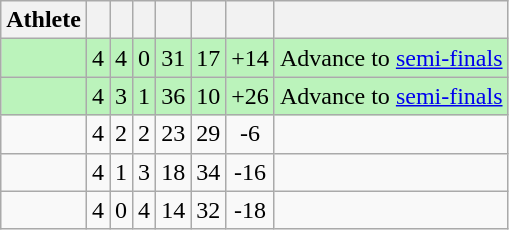<table class=wikitable style="text-align:center">
<tr>
<th>Athlete</th>
<th></th>
<th></th>
<th></th>
<th></th>
<th></th>
<th></th>
<th></th>
</tr>
<tr bgcolor=bbf3bb>
<td style="text-align:left"></td>
<td>4</td>
<td>4</td>
<td>0</td>
<td>31</td>
<td>17</td>
<td>+14</td>
<td>Advance to <a href='#'>semi-finals</a></td>
</tr>
<tr bgcolor=bbf3bb>
<td style="text-align:left"></td>
<td>4</td>
<td>3</td>
<td>1</td>
<td>36</td>
<td>10</td>
<td>+26</td>
<td>Advance to <a href='#'>semi-finals</a></td>
</tr>
<tr>
<td style="text-align:left"></td>
<td>4</td>
<td>2</td>
<td>2</td>
<td>23</td>
<td>29</td>
<td>-6</td>
<td></td>
</tr>
<tr>
<td style="text-align:left"></td>
<td>4</td>
<td>1</td>
<td>3</td>
<td>18</td>
<td>34</td>
<td>-16</td>
<td></td>
</tr>
<tr>
<td style="text-align:left"></td>
<td>4</td>
<td>0</td>
<td>4</td>
<td>14</td>
<td>32</td>
<td>-18</td>
<td></td>
</tr>
</table>
